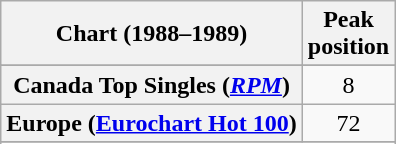<table class="wikitable sortable plainrowheaders" style="text-align:center">
<tr>
<th>Chart (1988–1989)</th>
<th>Peak<br>position</th>
</tr>
<tr>
</tr>
<tr>
<th scope="row">Canada Top Singles (<em><a href='#'>RPM</a></em>)</th>
<td>8</td>
</tr>
<tr>
<th scope="row">Europe (<a href='#'>Eurochart Hot 100</a>)</th>
<td>72</td>
</tr>
<tr>
</tr>
<tr>
</tr>
<tr>
</tr>
<tr>
</tr>
<tr>
</tr>
</table>
